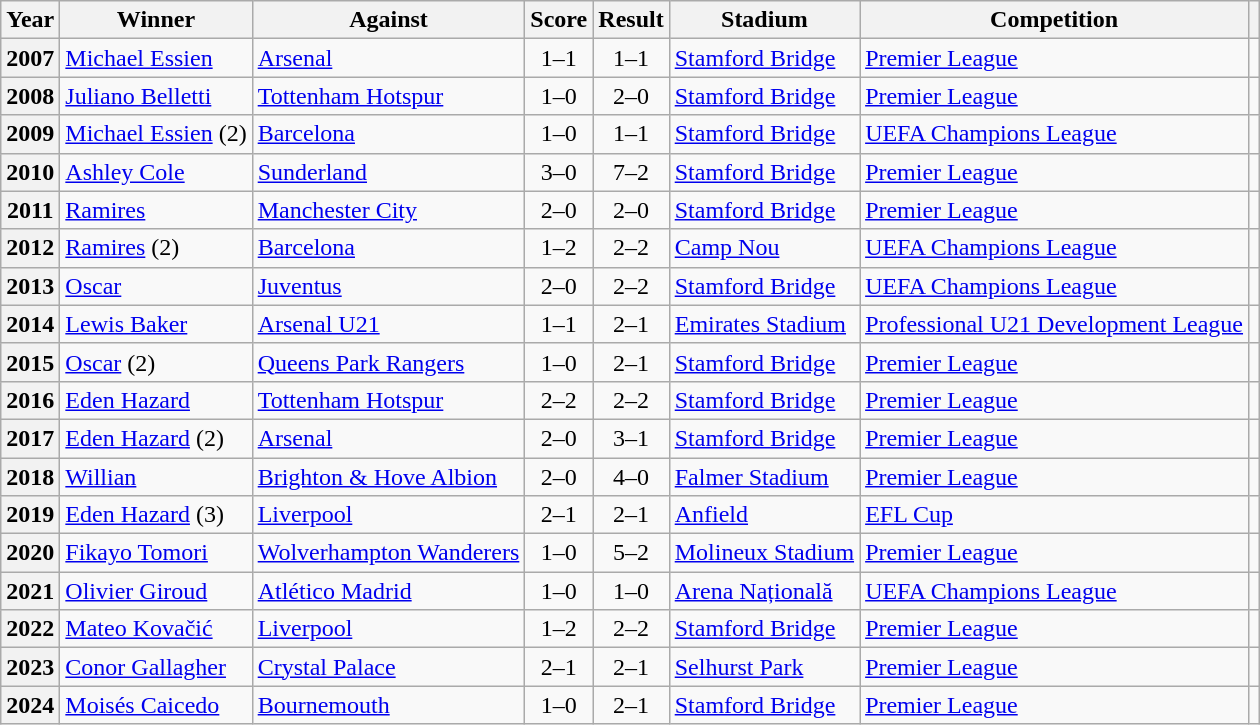<table class="wikitable plainrowheaders">
<tr>
<th scope="col">Year</th>
<th scope="col">Winner</th>
<th scope="col">Against</th>
<th scope="col">Score</th>
<th scope="col">Result</th>
<th scope="col">Stadium</th>
<th scope="col">Competition</th>
<th scope="col" class="unsortable"></th>
</tr>
<tr>
<th scope="row">2007</th>
<td> <a href='#'>Michael Essien</a></td>
<td> <a href='#'>Arsenal</a></td>
<td style="text-align:center;">1–1</td>
<td style="text-align:center;">1–1</td>
<td><a href='#'>Stamford Bridge</a></td>
<td><a href='#'>Premier League</a></td>
<td style="text-align:center;"></td>
</tr>
<tr>
<th scope="row">2008</th>
<td> <a href='#'>Juliano Belletti</a></td>
<td> <a href='#'>Tottenham Hotspur</a></td>
<td style="text-align:center;">1–0</td>
<td style="text-align:center;">2–0</td>
<td><a href='#'>Stamford Bridge</a></td>
<td><a href='#'>Premier League</a></td>
<td style="text-align:center;"></td>
</tr>
<tr>
<th scope="row">2009</th>
<td> <a href='#'>Michael Essien</a> (2)</td>
<td> <a href='#'>Barcelona</a></td>
<td style="text-align:center;">1–0</td>
<td style="text-align:center;">1–1</td>
<td><a href='#'>Stamford Bridge</a></td>
<td><a href='#'>UEFA Champions League</a></td>
<td style="text-align:center;"></td>
</tr>
<tr>
<th scope="row">2010</th>
<td> <a href='#'>Ashley Cole</a></td>
<td> <a href='#'>Sunderland</a></td>
<td style="text-align:center;">3–0</td>
<td style="text-align:center;">7–2</td>
<td><a href='#'>Stamford Bridge</a></td>
<td><a href='#'>Premier League</a></td>
<td style="text-align:center;"></td>
</tr>
<tr>
<th scope="row">2011</th>
<td> <a href='#'>Ramires</a></td>
<td> <a href='#'>Manchester City</a></td>
<td style="text-align:center;">2–0</td>
<td style="text-align:center;">2–0</td>
<td><a href='#'>Stamford Bridge</a></td>
<td><a href='#'>Premier League</a></td>
<td style="text-align:center;"></td>
</tr>
<tr>
<th scope="row">2012</th>
<td> <a href='#'>Ramires</a> (2)</td>
<td> <a href='#'>Barcelona</a></td>
<td style="text-align:center;">1–2</td>
<td style="text-align:center;">2–2</td>
<td><a href='#'>Camp Nou</a></td>
<td><a href='#'>UEFA Champions League</a></td>
<td style="text-align:center;"></td>
</tr>
<tr>
<th scope="row">2013</th>
<td> <a href='#'>Oscar</a></td>
<td> <a href='#'>Juventus</a></td>
<td style="text-align:center;">2–0</td>
<td style="text-align:center;">2–2</td>
<td><a href='#'>Stamford Bridge</a></td>
<td><a href='#'>UEFA Champions League</a></td>
<td style="text-align:center;"></td>
</tr>
<tr>
<th scope="row">2014</th>
<td> <a href='#'>Lewis Baker</a></td>
<td> <a href='#'>Arsenal U21</a></td>
<td style="text-align:center;">1–1</td>
<td style="text-align:center;">2–1</td>
<td><a href='#'>Emirates Stadium</a></td>
<td><a href='#'>Professional U21 Development League</a></td>
<td style="text-align:center;"></td>
</tr>
<tr>
<th scope="row">2015</th>
<td> <a href='#'>Oscar</a> (2)</td>
<td> <a href='#'>Queens Park Rangers</a></td>
<td style="text-align:center;">1–0</td>
<td style="text-align:center;">2–1</td>
<td><a href='#'>Stamford Bridge</a></td>
<td><a href='#'>Premier League</a></td>
<td style="text-align:center;"></td>
</tr>
<tr>
<th scope="row">2016</th>
<td> <a href='#'>Eden Hazard</a></td>
<td> <a href='#'>Tottenham Hotspur</a></td>
<td style="text-align:center;">2–2</td>
<td style="text-align:center;">2–2</td>
<td><a href='#'>Stamford Bridge</a></td>
<td><a href='#'>Premier League</a></td>
<td style="text-align:center;"></td>
</tr>
<tr>
<th scope="row">2017</th>
<td> <a href='#'>Eden Hazard</a> (2)</td>
<td> <a href='#'>Arsenal</a></td>
<td style="text-align:center;">2–0</td>
<td style="text-align:center;">3–1</td>
<td><a href='#'>Stamford Bridge</a></td>
<td><a href='#'>Premier League</a></td>
<td style="text-align:center;"></td>
</tr>
<tr>
<th scope="row">2018</th>
<td> <a href='#'>Willian</a></td>
<td> <a href='#'>Brighton & Hove Albion</a></td>
<td style="text-align:center;">2–0</td>
<td style="text-align:center;">4–0</td>
<td><a href='#'>Falmer Stadium</a></td>
<td><a href='#'>Premier League</a></td>
<td style="text-align:center;"></td>
</tr>
<tr>
<th scope="row">2019</th>
<td> <a href='#'>Eden Hazard</a> (3)</td>
<td> <a href='#'>Liverpool</a></td>
<td style="text-align:center;">2–1</td>
<td style="text-align:center;">2–1</td>
<td><a href='#'>Anfield</a></td>
<td><a href='#'>EFL Cup</a></td>
<td style="text-align:center;"></td>
</tr>
<tr>
<th scope="row">2020</th>
<td> <a href='#'>Fikayo Tomori</a></td>
<td> <a href='#'>Wolverhampton Wanderers</a></td>
<td style="text-align:center;">1–0</td>
<td style="text-align:center;">5–2</td>
<td><a href='#'>Molineux Stadium</a></td>
<td><a href='#'>Premier League</a></td>
<td style="text-align:center;"></td>
</tr>
<tr>
<th scope="row">2021</th>
<td> <a href='#'>Olivier Giroud</a></td>
<td> <a href='#'>Atlético Madrid</a></td>
<td style="text-align:center;">1–0</td>
<td style="text-align:center;">1–0</td>
<td><a href='#'>Arena Națională</a></td>
<td><a href='#'>UEFA Champions League</a></td>
<td style="text-align:center;"></td>
</tr>
<tr>
<th scope="row">2022</th>
<td> <a href='#'>Mateo Kovačić</a></td>
<td> <a href='#'>Liverpool</a></td>
<td style="text-align:center;">1–2</td>
<td style="text-align:center;">2–2</td>
<td><a href='#'>Stamford Bridge</a></td>
<td><a href='#'>Premier League</a></td>
<td style="text-align:center;"></td>
</tr>
<tr>
<th scope="row">2023</th>
<td> <a href='#'>Conor Gallagher</a></td>
<td> <a href='#'>Crystal Palace</a></td>
<td style="text-align:center;">2–1</td>
<td style="text-align:center;">2–1</td>
<td><a href='#'>Selhurst Park</a></td>
<td><a href='#'>Premier League</a></td>
<td style="text-align:center;"></td>
</tr>
<tr>
<th scope="row">2024</th>
<td> <a href='#'>Moisés Caicedo</a></td>
<td> <a href='#'>Bournemouth</a></td>
<td style="text-align:center;">1–0</td>
<td style="text-align:center;">2–1</td>
<td><a href='#'>Stamford Bridge</a></td>
<td><a href='#'>Premier League</a></td>
<td style="text-align:center;"></td>
</tr>
</table>
